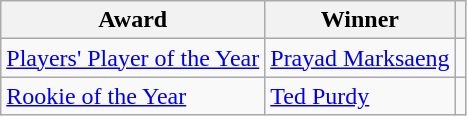<table class="wikitable">
<tr>
<th>Award</th>
<th>Winner</th>
<th></th>
</tr>
<tr>
<td><a href='#'>Players' Player of the Year</a></td>
<td> <a href='#'>Prayad Marksaeng</a></td>
<td></td>
</tr>
<tr>
<td><a href='#'>Rookie of the Year</a></td>
<td> <a href='#'>Ted Purdy</a></td>
<td></td>
</tr>
</table>
